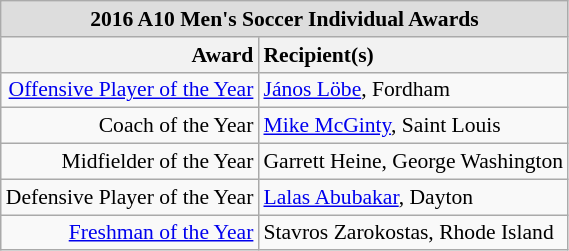<table class="wikitable" style="white-space:nowrap; font-size:90%;">
<tr>
<td colspan="7" style="text-align:center; background:#ddd;"><strong>2016 A10 Men's Soccer Individual Awards</strong></td>
</tr>
<tr>
<th style="text-align:right;">Award</th>
<th style="text-align:left;">Recipient(s)</th>
</tr>
<tr>
<td style="text-align:right;"><a href='#'>Offensive Player of the Year</a></td>
<td style="text-align:left;"><a href='#'>János Löbe</a>, Fordham</td>
</tr>
<tr>
<td style="text-align:right;">Coach of the Year</td>
<td style="text-align:left;"><a href='#'>Mike McGinty</a>, Saint Louis</td>
</tr>
<tr>
<td style="text-align:right;">Midfielder of the Year</td>
<td style="text-align:left;">Garrett Heine, George Washington</td>
</tr>
<tr>
<td style="text-align:right;">Defensive Player of the Year</td>
<td style="text-align:left;"><a href='#'>Lalas Abubakar</a>, Dayton</td>
</tr>
<tr>
<td style="text-align:right;"><a href='#'>Freshman of the Year</a></td>
<td style="text-align:left;">Stavros Zarokostas, Rhode Island</td>
</tr>
</table>
